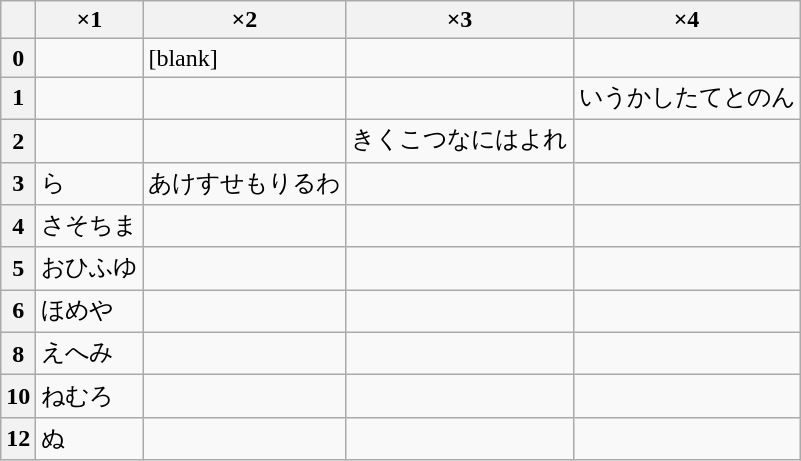<table class="wikitable floatright">
<tr>
<th></th>
<th>×1</th>
<th>×2</th>
<th>×3</th>
<th>×4</th>
</tr>
<tr>
<th>0</th>
<td></td>
<td>[blank]</td>
<td></td>
<td></td>
</tr>
<tr>
<th>1</th>
<td></td>
<td></td>
<td></td>
<td>いうかしたてとのん</td>
</tr>
<tr>
<th>2</th>
<td></td>
<td></td>
<td>きくこつなにはよれ</td>
<td></td>
</tr>
<tr>
<th>3</th>
<td>ら</td>
<td>あけすせもりるわ</td>
<td></td>
<td></td>
</tr>
<tr>
<th>4</th>
<td>さそちま</td>
<td></td>
<td></td>
<td></td>
</tr>
<tr>
<th>5</th>
<td>おひふゆ</td>
<td></td>
<td></td>
<td></td>
</tr>
<tr>
<th>6</th>
<td>ほめや</td>
<td></td>
<td></td>
<td></td>
</tr>
<tr>
<th>8</th>
<td>えへみ</td>
<td></td>
<td></td>
<td></td>
</tr>
<tr>
<th>10</th>
<td>ねむろ</td>
<td></td>
<td></td>
<td></td>
</tr>
<tr>
<th>12</th>
<td>ぬ</td>
<td></td>
<td></td>
<td></td>
</tr>
</table>
